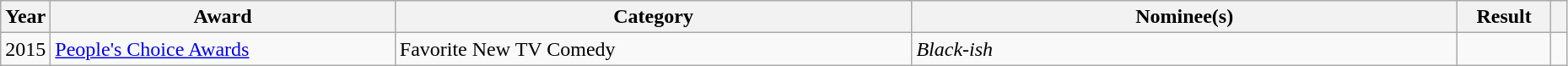<table class="wikitable sortable" style="width:98%">
<tr>
<th scope="col" style="width:3%;">Year</th>
<th scope="col" style="width:22%;">Award</th>
<th scope="col" style="width:33%;">Category</th>
<th>Nominee(s)</th>
<th scope="col" style="width:6%;">Result</th>
<th scope="col" class="unsortable" style="width:1%;"></th>
</tr>
<tr>
<td>2015</td>
<td><a href='#'>People's Choice Awards</a></td>
<td>Favorite New TV Comedy</td>
<td><em>Black-ish</em></td>
<td></td>
<td></td>
</tr>
</table>
